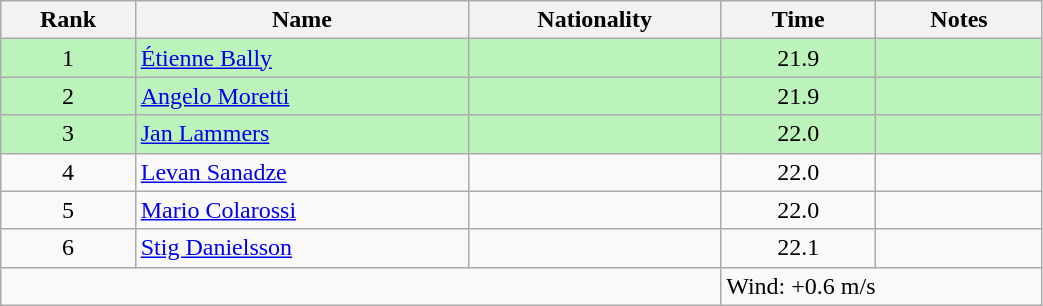<table class="wikitable sortable" style="text-align:center;width: 55%">
<tr>
<th>Rank</th>
<th>Name</th>
<th>Nationality</th>
<th>Time</th>
<th>Notes</th>
</tr>
<tr bgcolor=bbf3bb>
<td>1</td>
<td align=left><a href='#'>Étienne Bally</a></td>
<td align=left></td>
<td>21.9</td>
<td></td>
</tr>
<tr bgcolor=bbf3bb>
<td>2</td>
<td align=left><a href='#'>Angelo Moretti</a></td>
<td align=left></td>
<td>21.9</td>
<td></td>
</tr>
<tr bgcolor=bbf3bb>
<td>3</td>
<td align=left><a href='#'>Jan Lammers</a></td>
<td align=left></td>
<td>22.0</td>
<td></td>
</tr>
<tr>
<td>4</td>
<td align=left><a href='#'>Levan Sanadze</a></td>
<td align=left></td>
<td>22.0</td>
<td></td>
</tr>
<tr>
<td>5</td>
<td align=left><a href='#'>Mario Colarossi</a></td>
<td align=left></td>
<td>22.0</td>
<td></td>
</tr>
<tr>
<td>6</td>
<td align=left><a href='#'>Stig Danielsson</a></td>
<td align=left></td>
<td>22.1</td>
<td></td>
</tr>
<tr class="sortbottom">
<td colspan="3"></td>
<td colspan="2" style="text-align:left;">Wind: +0.6 m/s</td>
</tr>
</table>
